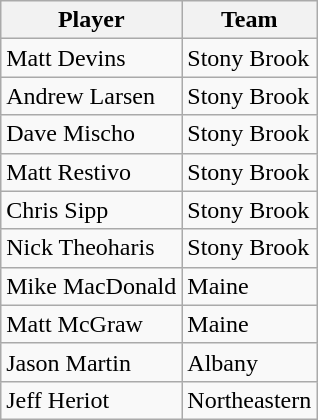<table class=wikitable>
<tr>
<th>Player</th>
<th>Team</th>
</tr>
<tr>
<td>Matt Devins</td>
<td>Stony Brook</td>
</tr>
<tr>
<td>Andrew Larsen</td>
<td>Stony Brook</td>
</tr>
<tr>
<td>Dave Mischo</td>
<td>Stony Brook</td>
</tr>
<tr>
<td>Matt Restivo</td>
<td>Stony Brook</td>
</tr>
<tr>
<td>Chris Sipp</td>
<td>Stony Brook</td>
</tr>
<tr>
<td>Nick Theoharis</td>
<td>Stony Brook</td>
</tr>
<tr>
<td>Mike MacDonald</td>
<td>Maine</td>
</tr>
<tr>
<td>Matt McGraw</td>
<td>Maine</td>
</tr>
<tr>
<td>Jason Martin</td>
<td>Albany</td>
</tr>
<tr>
<td>Jeff Heriot</td>
<td>Northeastern</td>
</tr>
</table>
